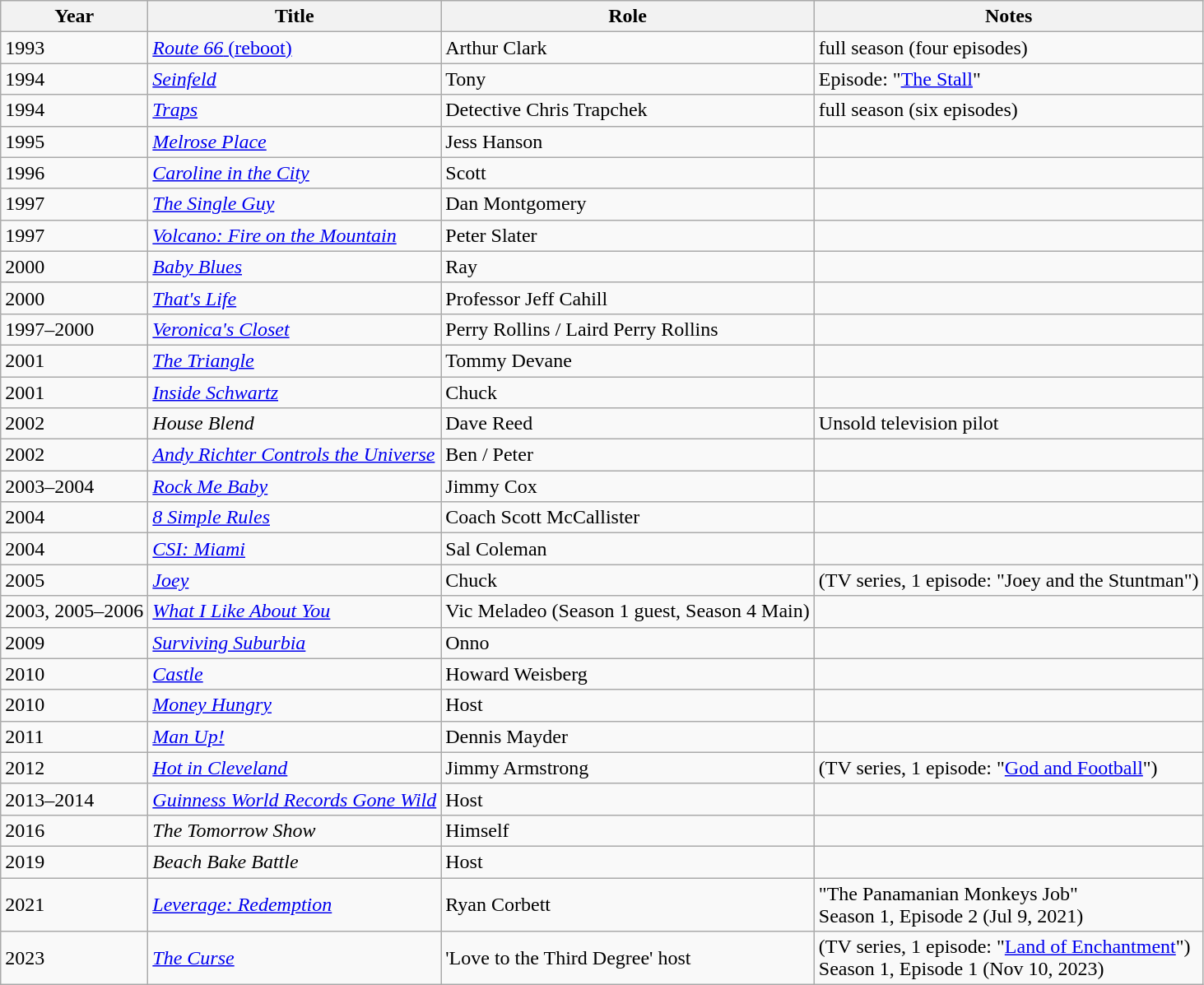<table class="wikitable sortable">
<tr>
<th>Year</th>
<th>Title</th>
<th>Role</th>
<th class="unsortable">Notes</th>
</tr>
<tr>
<td>1993</td>
<td><a href='#'><em>Route 66</em> (reboot)</a></td>
<td>Arthur Clark</td>
<td>full season (four episodes)</td>
</tr>
<tr>
<td>1994</td>
<td><em><a href='#'>Seinfeld</a></em></td>
<td>Tony</td>
<td>Episode: "<a href='#'>The Stall</a>"</td>
</tr>
<tr>
<td>1994</td>
<td><em><a href='#'>Traps</a></em></td>
<td>Detective Chris Trapchek</td>
<td>full season (six episodes)</td>
</tr>
<tr>
<td>1995</td>
<td><em><a href='#'>Melrose Place</a></em></td>
<td>Jess Hanson</td>
<td></td>
</tr>
<tr>
<td>1996</td>
<td><em><a href='#'>Caroline in the City</a></em></td>
<td>Scott</td>
<td></td>
</tr>
<tr>
<td>1997</td>
<td><em><a href='#'>The Single Guy</a></em></td>
<td>Dan Montgomery</td>
<td></td>
</tr>
<tr>
<td>1997</td>
<td><em><a href='#'>Volcano: Fire on the Mountain</a></em></td>
<td>Peter Slater</td>
<td></td>
</tr>
<tr>
<td>2000</td>
<td><em><a href='#'>Baby Blues</a></em></td>
<td>Ray</td>
<td></td>
</tr>
<tr>
<td>2000</td>
<td><em><a href='#'>That's Life</a></em></td>
<td>Professor Jeff Cahill</td>
<td></td>
</tr>
<tr>
<td>1997–2000</td>
<td><em><a href='#'>Veronica's Closet</a></em></td>
<td>Perry Rollins / Laird Perry Rollins</td>
<td></td>
</tr>
<tr>
<td>2001</td>
<td><em><a href='#'>The Triangle</a></em></td>
<td>Tommy Devane</td>
<td></td>
</tr>
<tr>
<td>2001</td>
<td><em><a href='#'>Inside Schwartz</a></em></td>
<td>Chuck</td>
<td></td>
</tr>
<tr>
<td>2002</td>
<td><em>House Blend</em></td>
<td>Dave Reed</td>
<td>Unsold television pilot</td>
</tr>
<tr>
<td>2002</td>
<td><em><a href='#'>Andy Richter Controls the Universe</a></em></td>
<td>Ben / Peter</td>
<td></td>
</tr>
<tr>
<td>2003–2004</td>
<td><em><a href='#'>Rock Me Baby</a></em></td>
<td>Jimmy Cox</td>
<td></td>
</tr>
<tr>
<td>2004</td>
<td><em><a href='#'>8 Simple Rules</a></em></td>
<td>Coach Scott McCallister</td>
<td></td>
</tr>
<tr>
<td>2004</td>
<td><em><a href='#'>CSI: Miami</a></em></td>
<td>Sal Coleman</td>
<td></td>
</tr>
<tr>
<td>2005</td>
<td><em><a href='#'>Joey</a></em></td>
<td>Chuck</td>
<td>(TV series, 1 episode: "Joey and the Stuntman")</td>
</tr>
<tr>
<td>2003, 2005–2006</td>
<td><em><a href='#'>What I Like About You</a></em></td>
<td>Vic Meladeo (Season 1 guest, Season 4 Main)</td>
<td></td>
</tr>
<tr>
<td>2009</td>
<td><em><a href='#'>Surviving Suburbia</a></em></td>
<td>Onno</td>
<td></td>
</tr>
<tr>
<td>2010</td>
<td><em><a href='#'>Castle</a></em></td>
<td>Howard Weisberg</td>
<td></td>
</tr>
<tr>
<td>2010</td>
<td><em><a href='#'>Money Hungry</a></em></td>
<td>Host</td>
<td></td>
</tr>
<tr>
<td>2011</td>
<td><em><a href='#'>Man Up!</a></em></td>
<td>Dennis Mayder</td>
<td></td>
</tr>
<tr>
<td>2012</td>
<td><em><a href='#'>Hot in Cleveland</a></em></td>
<td>Jimmy Armstrong</td>
<td>(TV series, 1 episode: "<a href='#'>God and Football</a>")</td>
</tr>
<tr>
<td>2013–2014</td>
<td><em><a href='#'>Guinness World Records Gone Wild</a></em></td>
<td>Host</td>
<td></td>
</tr>
<tr>
<td>2016</td>
<td><em>The Tomorrow Show</em></td>
<td>Himself</td>
<td></td>
</tr>
<tr>
<td>2019</td>
<td><em>Beach Bake Battle</em></td>
<td>Host</td>
<td></td>
</tr>
<tr>
<td>2021</td>
<td><em><a href='#'>Leverage: Redemption</a></em></td>
<td>Ryan Corbett</td>
<td>"The Panamanian Monkeys Job"<br>Season 1, Episode 2 (Jul 9, 2021)</td>
</tr>
<tr>
<td>2023</td>
<td><em><a href='#'>The Curse</a></em></td>
<td>'Love to the Third Degree' host</td>
<td>(TV series, 1 episode: "<a href='#'>Land of Enchantment</a>")<br>Season 1, Episode 1 (Nov 10, 2023)</td>
</tr>
</table>
